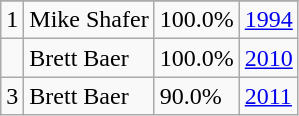<table class="wikitable">
<tr>
</tr>
<tr>
<td>1</td>
<td>Mike Shafer</td>
<td><abbr>100.0%</abbr></td>
<td><a href='#'>1994</a></td>
</tr>
<tr>
<td></td>
<td>Brett Baer</td>
<td><abbr>100.0%</abbr></td>
<td><a href='#'>2010</a></td>
</tr>
<tr>
<td>3</td>
<td>Brett Baer</td>
<td><abbr>90.0%</abbr></td>
<td><a href='#'>2011</a></td>
</tr>
</table>
